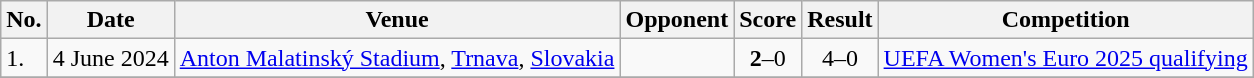<table class="wikitable">
<tr>
<th>No.</th>
<th>Date</th>
<th>Venue</th>
<th>Opponent</th>
<th>Score</th>
<th>Result</th>
<th>Competition</th>
</tr>
<tr>
<td>1.</td>
<td>4 June 2024</td>
<td><a href='#'>Anton Malatinský Stadium</a>, <a href='#'>Trnava</a>, <a href='#'>Slovakia</a></td>
<td></td>
<td align=center><strong>2</strong>–0</td>
<td align=center>4–0</td>
<td><a href='#'>UEFA Women's Euro 2025 qualifying</a></td>
</tr>
<tr>
</tr>
</table>
